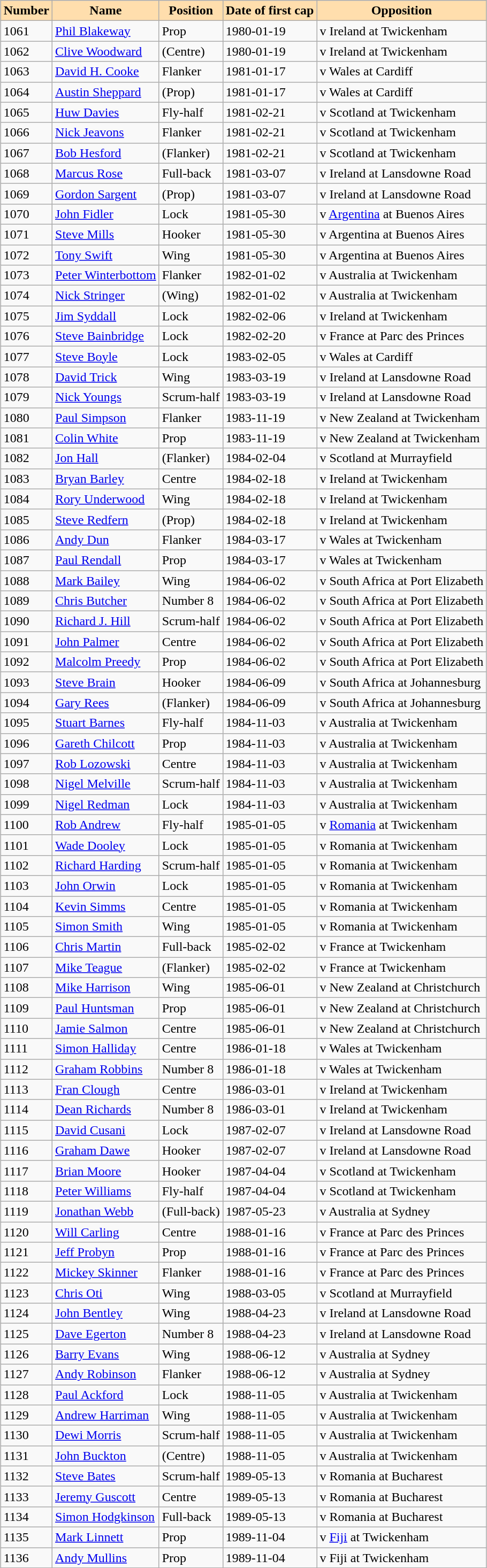<table class="sortable wikitable" style="margin:auto;">
<tr>
<th style="background:#ffdead;">Number</th>
<th style="background:#ffdead;">Name</th>
<th style="background:#ffdead;">Position</th>
<th style="background:#ffdead;">Date of first cap</th>
<th style="background:#ffdead;">Opposition</th>
</tr>
<tr>
<td>1061</td>
<td><a href='#'>Phil Blakeway</a></td>
<td>Prop</td>
<td>1980-01-19</td>
<td>v Ireland at Twickenham</td>
</tr>
<tr>
<td>1062</td>
<td><a href='#'>Clive Woodward</a></td>
<td>(Centre)</td>
<td>1980-01-19</td>
<td>v Ireland at Twickenham</td>
</tr>
<tr>
<td>1063</td>
<td><a href='#'>David H. Cooke</a></td>
<td>Flanker</td>
<td>1981-01-17</td>
<td>v Wales at Cardiff</td>
</tr>
<tr>
<td>1064</td>
<td><a href='#'>Austin Sheppard</a></td>
<td>(Prop)</td>
<td>1981-01-17</td>
<td>v Wales at Cardiff</td>
</tr>
<tr>
<td>1065</td>
<td><a href='#'>Huw Davies</a></td>
<td>Fly-half</td>
<td>1981-02-21</td>
<td>v Scotland at Twickenham</td>
</tr>
<tr>
<td>1066</td>
<td><a href='#'>Nick Jeavons</a></td>
<td>Flanker</td>
<td>1981-02-21</td>
<td>v Scotland at Twickenham</td>
</tr>
<tr>
<td>1067</td>
<td><a href='#'>Bob Hesford</a></td>
<td>(Flanker)</td>
<td>1981-02-21</td>
<td>v Scotland at Twickenham</td>
</tr>
<tr>
<td>1068</td>
<td><a href='#'>Marcus Rose</a></td>
<td>Full-back</td>
<td>1981-03-07</td>
<td>v Ireland at Lansdowne Road</td>
</tr>
<tr>
<td>1069</td>
<td><a href='#'>Gordon Sargent</a></td>
<td>(Prop)</td>
<td>1981-03-07</td>
<td>v Ireland at Lansdowne Road</td>
</tr>
<tr>
<td>1070</td>
<td><a href='#'>John Fidler</a></td>
<td>Lock</td>
<td>1981-05-30</td>
<td>v <a href='#'>Argentina</a> at Buenos Aires</td>
</tr>
<tr>
<td>1071</td>
<td><a href='#'>Steve Mills</a></td>
<td>Hooker</td>
<td>1981-05-30</td>
<td>v Argentina at Buenos Aires</td>
</tr>
<tr>
<td>1072</td>
<td><a href='#'>Tony Swift</a></td>
<td>Wing</td>
<td>1981-05-30</td>
<td>v Argentina at Buenos Aires</td>
</tr>
<tr>
<td>1073</td>
<td><a href='#'>Peter Winterbottom</a></td>
<td>Flanker</td>
<td>1982-01-02</td>
<td>v Australia at Twickenham</td>
</tr>
<tr>
<td>1074</td>
<td><a href='#'>Nick Stringer</a></td>
<td>(Wing)</td>
<td>1982-01-02</td>
<td>v Australia at Twickenham</td>
</tr>
<tr>
<td>1075</td>
<td><a href='#'>Jim Syddall</a></td>
<td>Lock</td>
<td>1982-02-06</td>
<td>v Ireland at Twickenham</td>
</tr>
<tr>
<td>1076</td>
<td><a href='#'>Steve Bainbridge</a></td>
<td>Lock</td>
<td>1982-02-20</td>
<td>v France at Parc des Princes</td>
</tr>
<tr>
<td>1077</td>
<td><a href='#'>Steve Boyle</a></td>
<td>Lock</td>
<td>1983-02-05</td>
<td>v Wales at Cardiff</td>
</tr>
<tr>
<td>1078</td>
<td><a href='#'>David Trick</a></td>
<td>Wing</td>
<td>1983-03-19</td>
<td>v Ireland at Lansdowne Road</td>
</tr>
<tr>
<td>1079</td>
<td><a href='#'>Nick Youngs</a></td>
<td>Scrum-half</td>
<td>1983-03-19</td>
<td>v Ireland at Lansdowne Road</td>
</tr>
<tr>
<td>1080</td>
<td><a href='#'>Paul Simpson</a></td>
<td>Flanker</td>
<td>1983-11-19</td>
<td>v New Zealand at Twickenham</td>
</tr>
<tr>
<td>1081</td>
<td><a href='#'>Colin White</a></td>
<td>Prop</td>
<td>1983-11-19</td>
<td>v New Zealand at Twickenham</td>
</tr>
<tr>
<td>1082</td>
<td><a href='#'>Jon Hall</a></td>
<td>(Flanker)</td>
<td>1984-02-04</td>
<td>v Scotland at Murrayfield</td>
</tr>
<tr>
<td>1083</td>
<td><a href='#'>Bryan Barley</a></td>
<td>Centre</td>
<td>1984-02-18</td>
<td>v Ireland at Twickenham</td>
</tr>
<tr>
<td>1084</td>
<td><a href='#'>Rory Underwood</a></td>
<td>Wing</td>
<td>1984-02-18</td>
<td>v Ireland at Twickenham</td>
</tr>
<tr>
<td>1085</td>
<td><a href='#'>Steve Redfern</a></td>
<td>(Prop)</td>
<td>1984-02-18</td>
<td>v Ireland at Twickenham</td>
</tr>
<tr>
<td>1086</td>
<td><a href='#'>Andy Dun</a></td>
<td>Flanker</td>
<td>1984-03-17</td>
<td>v Wales at Twickenham</td>
</tr>
<tr>
<td>1087</td>
<td><a href='#'>Paul Rendall</a></td>
<td>Prop</td>
<td>1984-03-17</td>
<td>v Wales at Twickenham</td>
</tr>
<tr>
<td>1088</td>
<td><a href='#'>Mark Bailey</a></td>
<td>Wing</td>
<td>1984-06-02</td>
<td>v South Africa at Port Elizabeth</td>
</tr>
<tr>
<td>1089</td>
<td><a href='#'>Chris Butcher</a></td>
<td>Number 8</td>
<td>1984-06-02</td>
<td>v South Africa at Port Elizabeth</td>
</tr>
<tr>
<td>1090</td>
<td><a href='#'>Richard J. Hill</a></td>
<td>Scrum-half</td>
<td>1984-06-02</td>
<td>v South Africa at Port Elizabeth</td>
</tr>
<tr>
<td>1091</td>
<td><a href='#'>John Palmer</a></td>
<td>Centre</td>
<td>1984-06-02</td>
<td>v South Africa at Port Elizabeth</td>
</tr>
<tr>
<td>1092</td>
<td><a href='#'>Malcolm Preedy</a></td>
<td>Prop</td>
<td>1984-06-02</td>
<td>v South Africa at Port Elizabeth</td>
</tr>
<tr>
<td>1093</td>
<td><a href='#'>Steve Brain</a></td>
<td>Hooker</td>
<td>1984-06-09</td>
<td>v South Africa at Johannesburg</td>
</tr>
<tr>
<td>1094</td>
<td><a href='#'>Gary Rees</a></td>
<td>(Flanker)</td>
<td>1984-06-09</td>
<td>v South Africa at Johannesburg</td>
</tr>
<tr>
<td>1095</td>
<td><a href='#'>Stuart Barnes</a></td>
<td>Fly-half</td>
<td>1984-11-03</td>
<td>v Australia at Twickenham</td>
</tr>
<tr>
<td>1096</td>
<td><a href='#'>Gareth Chilcott</a></td>
<td>Prop</td>
<td>1984-11-03</td>
<td>v Australia at Twickenham</td>
</tr>
<tr>
<td>1097</td>
<td><a href='#'>Rob Lozowski</a></td>
<td>Centre</td>
<td>1984-11-03</td>
<td>v Australia at Twickenham</td>
</tr>
<tr>
<td>1098</td>
<td><a href='#'>Nigel Melville</a></td>
<td>Scrum-half</td>
<td>1984-11-03</td>
<td>v Australia at Twickenham</td>
</tr>
<tr>
<td>1099</td>
<td><a href='#'>Nigel Redman</a></td>
<td>Lock</td>
<td>1984-11-03</td>
<td>v Australia at Twickenham</td>
</tr>
<tr>
<td>1100</td>
<td><a href='#'>Rob Andrew</a></td>
<td>Fly-half</td>
<td>1985-01-05</td>
<td>v <a href='#'>Romania</a> at Twickenham</td>
</tr>
<tr>
<td>1101</td>
<td><a href='#'>Wade Dooley</a></td>
<td>Lock</td>
<td>1985-01-05</td>
<td>v Romania at Twickenham</td>
</tr>
<tr>
<td>1102</td>
<td><a href='#'>Richard Harding</a></td>
<td>Scrum-half</td>
<td>1985-01-05</td>
<td>v Romania at Twickenham</td>
</tr>
<tr>
<td>1103</td>
<td><a href='#'>John Orwin</a></td>
<td>Lock</td>
<td>1985-01-05</td>
<td>v Romania at Twickenham</td>
</tr>
<tr>
<td>1104</td>
<td><a href='#'>Kevin Simms</a></td>
<td>Centre</td>
<td>1985-01-05</td>
<td>v Romania at Twickenham</td>
</tr>
<tr>
<td>1105</td>
<td><a href='#'>Simon Smith</a></td>
<td>Wing</td>
<td>1985-01-05</td>
<td>v Romania at Twickenham</td>
</tr>
<tr>
<td>1106</td>
<td><a href='#'>Chris Martin</a></td>
<td>Full-back</td>
<td>1985-02-02</td>
<td>v France at Twickenham</td>
</tr>
<tr>
<td>1107</td>
<td><a href='#'>Mike Teague</a></td>
<td>(Flanker)</td>
<td>1985-02-02</td>
<td>v France at Twickenham</td>
</tr>
<tr>
<td>1108</td>
<td><a href='#'>Mike Harrison</a></td>
<td>Wing</td>
<td>1985-06-01</td>
<td>v New Zealand at Christchurch</td>
</tr>
<tr>
<td>1109</td>
<td><a href='#'>Paul Huntsman</a></td>
<td>Prop</td>
<td>1985-06-01</td>
<td>v New Zealand at Christchurch</td>
</tr>
<tr>
<td>1110</td>
<td><a href='#'>Jamie Salmon</a></td>
<td>Centre</td>
<td>1985-06-01</td>
<td>v New Zealand at Christchurch</td>
</tr>
<tr>
<td>1111</td>
<td><a href='#'>Simon Halliday</a></td>
<td>Centre</td>
<td>1986-01-18</td>
<td>v Wales at Twickenham</td>
</tr>
<tr>
<td>1112</td>
<td><a href='#'>Graham Robbins</a></td>
<td>Number 8</td>
<td>1986-01-18</td>
<td>v Wales at Twickenham</td>
</tr>
<tr>
<td>1113</td>
<td><a href='#'>Fran Clough</a></td>
<td>Centre</td>
<td>1986-03-01</td>
<td>v Ireland at Twickenham</td>
</tr>
<tr>
<td>1114</td>
<td><a href='#'>Dean Richards</a></td>
<td>Number 8</td>
<td>1986-03-01</td>
<td>v Ireland at Twickenham</td>
</tr>
<tr>
<td>1115</td>
<td><a href='#'>David Cusani</a></td>
<td>Lock</td>
<td>1987-02-07</td>
<td>v Ireland at Lansdowne Road</td>
</tr>
<tr>
<td>1116</td>
<td><a href='#'>Graham Dawe</a></td>
<td>Hooker</td>
<td>1987-02-07</td>
<td>v Ireland at Lansdowne Road</td>
</tr>
<tr>
<td>1117</td>
<td><a href='#'>Brian Moore</a></td>
<td>Hooker</td>
<td>1987-04-04</td>
<td>v Scotland at Twickenham</td>
</tr>
<tr>
<td>1118</td>
<td><a href='#'>Peter Williams</a></td>
<td>Fly-half</td>
<td>1987-04-04</td>
<td>v Scotland at Twickenham</td>
</tr>
<tr>
<td>1119</td>
<td><a href='#'>Jonathan Webb</a></td>
<td>(Full-back)</td>
<td>1987-05-23</td>
<td>v Australia at Sydney</td>
</tr>
<tr>
<td>1120</td>
<td><a href='#'>Will Carling</a></td>
<td>Centre</td>
<td>1988-01-16</td>
<td>v France at Parc des Princes</td>
</tr>
<tr>
<td>1121</td>
<td><a href='#'>Jeff Probyn</a></td>
<td>Prop</td>
<td>1988-01-16</td>
<td>v France at Parc des Princes</td>
</tr>
<tr>
<td>1122</td>
<td><a href='#'>Mickey Skinner</a></td>
<td>Flanker</td>
<td>1988-01-16</td>
<td>v France at Parc des Princes</td>
</tr>
<tr>
<td>1123</td>
<td><a href='#'>Chris Oti</a></td>
<td>Wing</td>
<td>1988-03-05</td>
<td>v Scotland at Murrayfield</td>
</tr>
<tr>
<td>1124</td>
<td><a href='#'>John Bentley</a></td>
<td>Wing</td>
<td>1988-04-23</td>
<td>v Ireland at Lansdowne Road</td>
</tr>
<tr>
<td>1125</td>
<td><a href='#'>Dave Egerton</a></td>
<td>Number 8</td>
<td>1988-04-23</td>
<td>v Ireland at Lansdowne Road</td>
</tr>
<tr>
<td>1126</td>
<td><a href='#'>Barry Evans</a></td>
<td>Wing</td>
<td>1988-06-12</td>
<td>v Australia at Sydney</td>
</tr>
<tr>
<td>1127</td>
<td><a href='#'>Andy Robinson</a></td>
<td>Flanker</td>
<td>1988-06-12</td>
<td>v Australia at Sydney</td>
</tr>
<tr>
<td>1128</td>
<td><a href='#'>Paul Ackford</a></td>
<td>Lock</td>
<td>1988-11-05</td>
<td>v Australia at Twickenham</td>
</tr>
<tr>
<td>1129</td>
<td><a href='#'>Andrew Harriman</a></td>
<td>Wing</td>
<td>1988-11-05</td>
<td>v Australia at Twickenham</td>
</tr>
<tr>
<td>1130</td>
<td><a href='#'>Dewi Morris</a></td>
<td>Scrum-half</td>
<td>1988-11-05</td>
<td>v Australia at Twickenham</td>
</tr>
<tr>
<td>1131</td>
<td><a href='#'>John Buckton</a></td>
<td>(Centre)</td>
<td>1988-11-05</td>
<td>v Australia at Twickenham</td>
</tr>
<tr>
<td>1132</td>
<td><a href='#'>Steve Bates</a></td>
<td>Scrum-half</td>
<td>1989-05-13</td>
<td>v Romania at Bucharest</td>
</tr>
<tr>
<td>1133</td>
<td><a href='#'>Jeremy Guscott</a></td>
<td>Centre</td>
<td>1989-05-13</td>
<td>v Romania at Bucharest</td>
</tr>
<tr>
<td>1134</td>
<td><a href='#'>Simon Hodgkinson</a></td>
<td>Full-back</td>
<td>1989-05-13</td>
<td>v Romania at Bucharest</td>
</tr>
<tr>
<td>1135</td>
<td><a href='#'>Mark Linnett</a></td>
<td>Prop</td>
<td>1989-11-04</td>
<td>v <a href='#'>Fiji</a> at Twickenham</td>
</tr>
<tr>
<td>1136</td>
<td><a href='#'>Andy Mullins</a></td>
<td>Prop</td>
<td>1989-11-04</td>
<td>v Fiji at Twickenham</td>
</tr>
</table>
